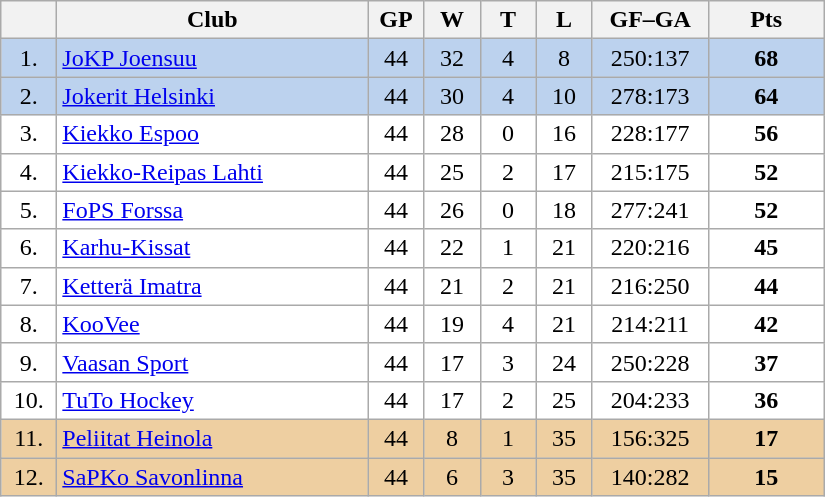<table class="wikitable">
<tr>
<th width="30"></th>
<th width="200">Club</th>
<th width="30">GP</th>
<th width="30">W</th>
<th width="30">T</th>
<th width="30">L</th>
<th width="70">GF–GA</th>
<th width="70">Pts</th>
</tr>
<tr bgcolor="#BCD2EE" align="center">
<td>1.</td>
<td align="left"><a href='#'>JoKP Joensuu</a></td>
<td>44</td>
<td>32</td>
<td>4</td>
<td>8</td>
<td>250:137</td>
<td><strong>68</strong></td>
</tr>
<tr bgcolor="#BCD2EE" align="center">
<td>2.</td>
<td align="left"><a href='#'>Jokerit Helsinki</a></td>
<td>44</td>
<td>30</td>
<td>4</td>
<td>10</td>
<td>278:173</td>
<td><strong>64</strong></td>
</tr>
<tr bgcolor="#FFFFFF" align="center">
<td>3.</td>
<td align="left"><a href='#'>Kiekko Espoo</a></td>
<td>44</td>
<td>28</td>
<td>0</td>
<td>16</td>
<td>228:177</td>
<td><strong>56</strong></td>
</tr>
<tr bgcolor="#FFFFFF" align="center">
<td>4.</td>
<td align="left"><a href='#'>Kiekko-Reipas Lahti</a></td>
<td>44</td>
<td>25</td>
<td>2</td>
<td>17</td>
<td>215:175</td>
<td><strong>52</strong></td>
</tr>
<tr bgcolor="#FFFFFF" align="center">
<td>5.</td>
<td align="left"><a href='#'>FoPS Forssa</a></td>
<td>44</td>
<td>26</td>
<td>0</td>
<td>18</td>
<td>277:241</td>
<td><strong>52</strong></td>
</tr>
<tr bgcolor="#FFFFFF" align="center">
<td>6.</td>
<td align="left"><a href='#'>Karhu-Kissat</a></td>
<td>44</td>
<td>22</td>
<td>1</td>
<td>21</td>
<td>220:216</td>
<td><strong>45</strong></td>
</tr>
<tr bgcolor="#FFFFFF" align="center">
<td>7.</td>
<td align="left"><a href='#'>Ketterä Imatra</a></td>
<td>44</td>
<td>21</td>
<td>2</td>
<td>21</td>
<td>216:250</td>
<td><strong>44</strong></td>
</tr>
<tr bgcolor="#FFFFFF" align="center">
<td>8.</td>
<td align="left"><a href='#'>KooVee</a></td>
<td>44</td>
<td>19</td>
<td>4</td>
<td>21</td>
<td>214:211</td>
<td><strong>42</strong></td>
</tr>
<tr bgcolor="#FFFFFF" align="center">
<td>9.</td>
<td align="left"><a href='#'>Vaasan Sport</a></td>
<td>44</td>
<td>17</td>
<td>3</td>
<td>24</td>
<td>250:228</td>
<td><strong>37</strong></td>
</tr>
<tr bgcolor="#FFFFFF" align="center">
<td>10.</td>
<td align="left"><a href='#'>TuTo Hockey</a></td>
<td>44</td>
<td>17</td>
<td>2</td>
<td>25</td>
<td>204:233</td>
<td><strong>36</strong></td>
</tr>
<tr bgcolor="#EECFA1" align="center">
<td>11.</td>
<td align="left"><a href='#'>Peliitat Heinola</a></td>
<td>44</td>
<td>8</td>
<td>1</td>
<td>35</td>
<td>156:325</td>
<td><strong>17</strong></td>
</tr>
<tr bgcolor="#EECFA1" align="center">
<td>12.</td>
<td align="left"><a href='#'>SaPKo Savonlinna</a></td>
<td>44</td>
<td>6</td>
<td>3</td>
<td>35</td>
<td>140:282</td>
<td><strong>15</strong></td>
</tr>
</table>
